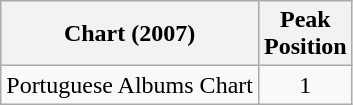<table class="wikitable">
<tr>
<th style="text-align:center;">Chart (2007)</th>
<th style="text-align:center;">Peak<br>Position</th>
</tr>
<tr>
<td align="left">Portuguese Albums Chart</td>
<td style="text-align:center;">1</td>
</tr>
</table>
